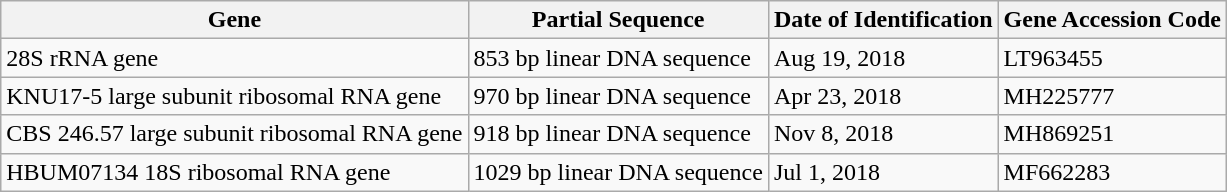<table class="wikitable sortable">
<tr>
<th>Gene</th>
<th>Partial Sequence</th>
<th>Date of Identification</th>
<th>Gene Accession Code</th>
</tr>
<tr>
<td>28S rRNA gene</td>
<td>853 bp linear DNA sequence</td>
<td>Aug 19, 2018</td>
<td>LT963455</td>
</tr>
<tr>
<td>KNU17-5 large subunit ribosomal RNA gene</td>
<td>970 bp linear DNA sequence</td>
<td>Apr 23, 2018</td>
<td>MH225777</td>
</tr>
<tr>
<td>CBS 246.57 large subunit ribosomal RNA gene</td>
<td>918 bp linear DNA sequence</td>
<td>Nov 8, 2018</td>
<td>MH869251</td>
</tr>
<tr>
<td>HBUM07134 18S ribosomal RNA gene</td>
<td>1029 bp linear DNA sequence</td>
<td>Jul 1, 2018</td>
<td>MF662283</td>
</tr>
</table>
